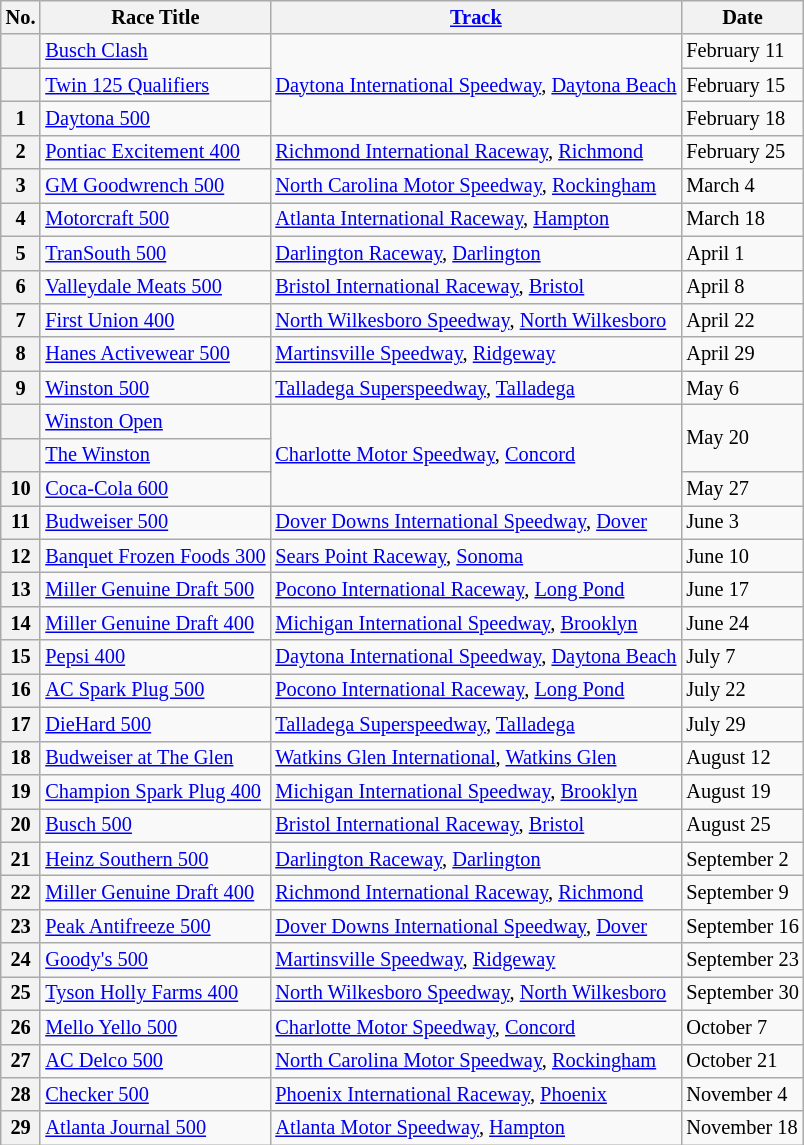<table class="wikitable" style="font-size:85%;">
<tr>
<th>No.</th>
<th>Race Title</th>
<th><a href='#'>Track</a></th>
<th>Date</th>
</tr>
<tr>
<th></th>
<td><a href='#'>Busch Clash</a></td>
<td rowspan=3><a href='#'>Daytona International Speedway</a>, <a href='#'>Daytona Beach</a></td>
<td>February 11</td>
</tr>
<tr>
<th></th>
<td><a href='#'>Twin 125 Qualifiers</a></td>
<td>February 15</td>
</tr>
<tr>
<th>1</th>
<td><a href='#'>Daytona 500</a></td>
<td>February 18</td>
</tr>
<tr>
<th>2</th>
<td><a href='#'>Pontiac Excitement 400</a></td>
<td><a href='#'>Richmond International Raceway</a>, <a href='#'>Richmond</a></td>
<td>February 25</td>
</tr>
<tr>
<th>3</th>
<td><a href='#'>GM Goodwrench 500</a></td>
<td><a href='#'>North Carolina Motor Speedway</a>, <a href='#'>Rockingham</a></td>
<td>March 4</td>
</tr>
<tr>
<th>4</th>
<td><a href='#'>Motorcraft 500</a></td>
<td><a href='#'>Atlanta International Raceway</a>, <a href='#'>Hampton</a></td>
<td>March 18</td>
</tr>
<tr>
<th>5</th>
<td><a href='#'>TranSouth 500</a></td>
<td><a href='#'>Darlington Raceway</a>, <a href='#'>Darlington</a></td>
<td>April 1</td>
</tr>
<tr>
<th>6</th>
<td><a href='#'>Valleydale Meats 500</a></td>
<td><a href='#'>Bristol International Raceway</a>, <a href='#'>Bristol</a></td>
<td>April 8</td>
</tr>
<tr>
<th>7</th>
<td><a href='#'>First Union 400</a></td>
<td><a href='#'>North Wilkesboro Speedway</a>, <a href='#'>North Wilkesboro</a></td>
<td>April 22</td>
</tr>
<tr>
<th>8</th>
<td><a href='#'>Hanes Activewear 500</a></td>
<td><a href='#'>Martinsville Speedway</a>, <a href='#'>Ridgeway</a></td>
<td>April 29</td>
</tr>
<tr>
<th>9</th>
<td><a href='#'>Winston 500</a></td>
<td><a href='#'>Talladega Superspeedway</a>, <a href='#'>Talladega</a></td>
<td>May 6</td>
</tr>
<tr>
<th></th>
<td><a href='#'>Winston Open</a></td>
<td rowspan=3><a href='#'>Charlotte Motor Speedway</a>, <a href='#'>Concord</a></td>
<td rowspan=2>May 20</td>
</tr>
<tr>
<th></th>
<td><a href='#'>The Winston</a></td>
</tr>
<tr>
<th>10</th>
<td><a href='#'>Coca-Cola 600</a></td>
<td>May 27</td>
</tr>
<tr>
<th>11</th>
<td><a href='#'>Budweiser 500</a></td>
<td><a href='#'>Dover Downs International Speedway</a>, <a href='#'>Dover</a></td>
<td>June 3</td>
</tr>
<tr>
<th>12</th>
<td><a href='#'>Banquet Frozen Foods 300</a></td>
<td><a href='#'>Sears Point Raceway</a>, <a href='#'>Sonoma</a></td>
<td>June 10</td>
</tr>
<tr>
<th>13</th>
<td><a href='#'>Miller Genuine Draft 500</a></td>
<td><a href='#'>Pocono International Raceway</a>, <a href='#'>Long Pond</a></td>
<td>June 17</td>
</tr>
<tr>
<th>14</th>
<td><a href='#'>Miller Genuine Draft 400</a></td>
<td><a href='#'>Michigan International Speedway</a>, <a href='#'>Brooklyn</a></td>
<td>June 24</td>
</tr>
<tr>
<th>15</th>
<td><a href='#'>Pepsi 400</a></td>
<td><a href='#'>Daytona International Speedway</a>, <a href='#'>Daytona Beach</a></td>
<td>July 7</td>
</tr>
<tr>
<th>16</th>
<td><a href='#'>AC Spark Plug 500</a></td>
<td><a href='#'>Pocono International Raceway</a>, <a href='#'>Long Pond</a></td>
<td>July 22</td>
</tr>
<tr>
<th>17</th>
<td><a href='#'>DieHard 500</a></td>
<td><a href='#'>Talladega Superspeedway</a>, <a href='#'>Talladega</a></td>
<td>July 29</td>
</tr>
<tr>
<th>18</th>
<td><a href='#'>Budweiser at The Glen</a></td>
<td><a href='#'>Watkins Glen International</a>, <a href='#'>Watkins Glen</a></td>
<td>August 12</td>
</tr>
<tr>
<th>19</th>
<td><a href='#'>Champion Spark Plug 400</a></td>
<td><a href='#'>Michigan International Speedway</a>, <a href='#'>Brooklyn</a></td>
<td>August 19</td>
</tr>
<tr>
<th>20</th>
<td><a href='#'>Busch 500</a></td>
<td><a href='#'>Bristol International Raceway</a>, <a href='#'>Bristol</a></td>
<td>August 25</td>
</tr>
<tr>
<th>21</th>
<td><a href='#'>Heinz Southern 500</a></td>
<td><a href='#'>Darlington Raceway</a>, <a href='#'>Darlington</a></td>
<td>September 2</td>
</tr>
<tr>
<th>22</th>
<td><a href='#'>Miller Genuine Draft 400</a></td>
<td><a href='#'>Richmond International Raceway</a>, <a href='#'>Richmond</a></td>
<td>September 9</td>
</tr>
<tr>
<th>23</th>
<td><a href='#'>Peak Antifreeze 500</a></td>
<td><a href='#'>Dover Downs International Speedway</a>, <a href='#'>Dover</a></td>
<td>September 16</td>
</tr>
<tr>
<th>24</th>
<td><a href='#'>Goody's 500</a></td>
<td><a href='#'>Martinsville Speedway</a>, <a href='#'>Ridgeway</a></td>
<td>September 23</td>
</tr>
<tr>
<th>25</th>
<td><a href='#'>Tyson Holly Farms 400</a></td>
<td><a href='#'>North Wilkesboro Speedway</a>, <a href='#'>North Wilkesboro</a></td>
<td>September 30</td>
</tr>
<tr>
<th>26</th>
<td><a href='#'>Mello Yello 500</a></td>
<td><a href='#'>Charlotte Motor Speedway</a>, <a href='#'>Concord</a></td>
<td>October 7</td>
</tr>
<tr>
<th>27</th>
<td><a href='#'>AC Delco 500</a></td>
<td><a href='#'>North Carolina Motor Speedway</a>, <a href='#'>Rockingham</a></td>
<td>October 21</td>
</tr>
<tr>
<th>28</th>
<td><a href='#'>Checker 500</a></td>
<td><a href='#'>Phoenix International Raceway</a>, <a href='#'>Phoenix</a></td>
<td>November 4</td>
</tr>
<tr>
<th>29</th>
<td><a href='#'>Atlanta Journal 500</a></td>
<td><a href='#'>Atlanta Motor Speedway</a>, <a href='#'>Hampton</a></td>
<td>November 18</td>
</tr>
</table>
